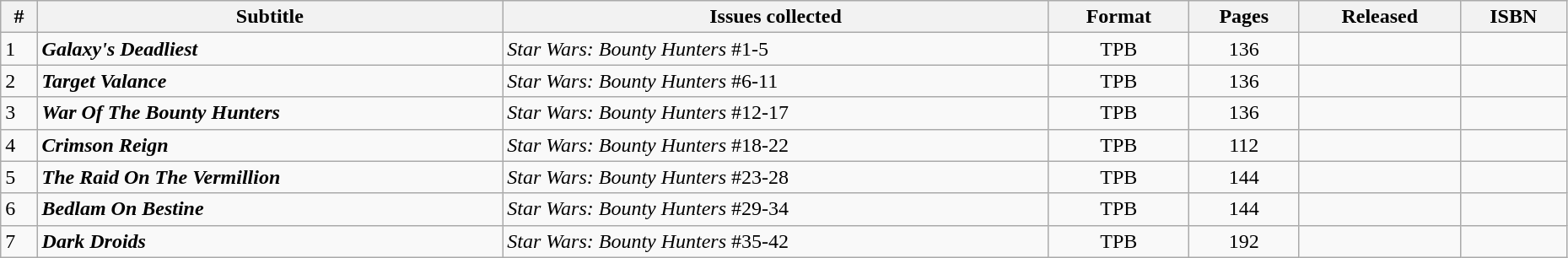<table class="wikitable sortable" width=98%>
<tr>
<th class="unsortable">#</th>
<th class="unsortable">Subtitle</th>
<th class="unsortable">Issues collected</th>
<th>Format</th>
<th class="unsortable">Pages</th>
<th>Released</th>
<th class="unsortable">ISBN</th>
</tr>
<tr>
<td>1</td>
<td><strong><em>Galaxy's Deadliest</em></strong></td>
<td><em>Star Wars: Bounty Hunters</em> #1-5</td>
<td style="text-align: center;">TPB</td>
<td style="text-align: center;">136</td>
<td></td>
<td></td>
</tr>
<tr>
<td>2</td>
<td><strong><em>Target Valance</em></strong></td>
<td><em>Star Wars: Bounty Hunters</em> #6-11</td>
<td style="text-align: center;">TPB</td>
<td style="text-align: center;">136</td>
<td></td>
<td></td>
</tr>
<tr>
<td>3</td>
<td><strong><em>War Of The Bounty Hunters</em></strong></td>
<td><em>Star Wars: Bounty Hunters</em> #12-17</td>
<td style="text-align: center;">TPB</td>
<td style="text-align: center;">136</td>
<td></td>
<td></td>
</tr>
<tr>
<td>4</td>
<td><strong><em>Crimson Reign</em></strong></td>
<td><em>Star Wars: Bounty Hunters</em> #18-22</td>
<td style="text-align: center;">TPB</td>
<td style="text-align: center;">112</td>
<td></td>
<td></td>
</tr>
<tr>
<td>5</td>
<td><strong><em>The Raid On The Vermillion</em></strong></td>
<td><em>Star Wars: Bounty Hunters</em> #23-28</td>
<td style="text-align: center;">TPB</td>
<td style="text-align: center;">144</td>
<td></td>
<td></td>
</tr>
<tr>
<td>6</td>
<td><strong><em>Bedlam On Bestine</em></strong></td>
<td><em>Star Wars: Bounty Hunters</em> #29-34</td>
<td style="text-align: center;">TPB</td>
<td style="text-align: center;">144</td>
<td></td>
<td></td>
</tr>
<tr>
<td>7</td>
<td><strong><em>Dark Droids</em></strong></td>
<td><em>Star Wars: Bounty Hunters</em> #35-42</td>
<td style="text-align: center;">TPB</td>
<td style="text-align: center;">192</td>
<td></td>
<td></td>
</tr>
</table>
